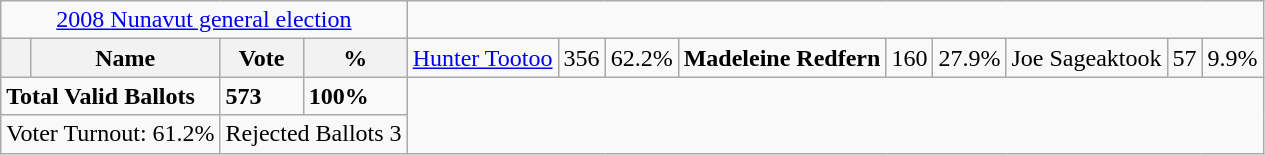<table class="wikitable">
<tr>
<td colspan=4 align=center><a href='#'>2008 Nunavut general election</a></td>
</tr>
<tr>
<th></th>
<th><strong>Name </strong></th>
<th><strong>Vote</strong></th>
<th><strong>%</strong><br></th>
<td><a href='#'>Hunter Tootoo</a></td>
<td>356</td>
<td>62.2%<br></td>
<td><strong>Madeleine Redfern</strong></td>
<td>160</td>
<td>27.9%<br></td>
<td>Joe Sageaktook</td>
<td>57</td>
<td>9.9%</td>
</tr>
<tr>
<td colspan=2><strong>Total Valid Ballots</strong></td>
<td><strong>573</strong></td>
<td><strong>100%</strong></td>
</tr>
<tr>
<td colspan=2 align=center>Voter Turnout:  61.2%</td>
<td colspan=2 align=center>Rejected Ballots  3</td>
</tr>
</table>
